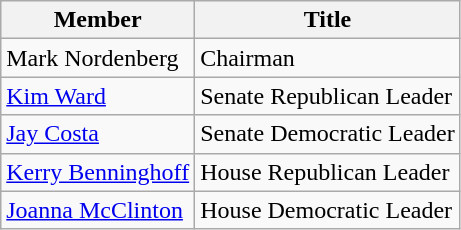<table class="wikitable">
<tr>
<th>Member</th>
<th>Title</th>
</tr>
<tr>
<td>Mark Nordenberg</td>
<td>Chairman</td>
</tr>
<tr>
<td><a href='#'>Kim Ward</a></td>
<td>Senate Republican Leader</td>
</tr>
<tr>
<td><a href='#'>Jay Costa</a></td>
<td>Senate Democratic Leader</td>
</tr>
<tr>
<td><a href='#'>Kerry Benninghoff</a></td>
<td>House Republican Leader</td>
</tr>
<tr>
<td><a href='#'>Joanna McClinton</a></td>
<td>House Democratic Leader</td>
</tr>
</table>
